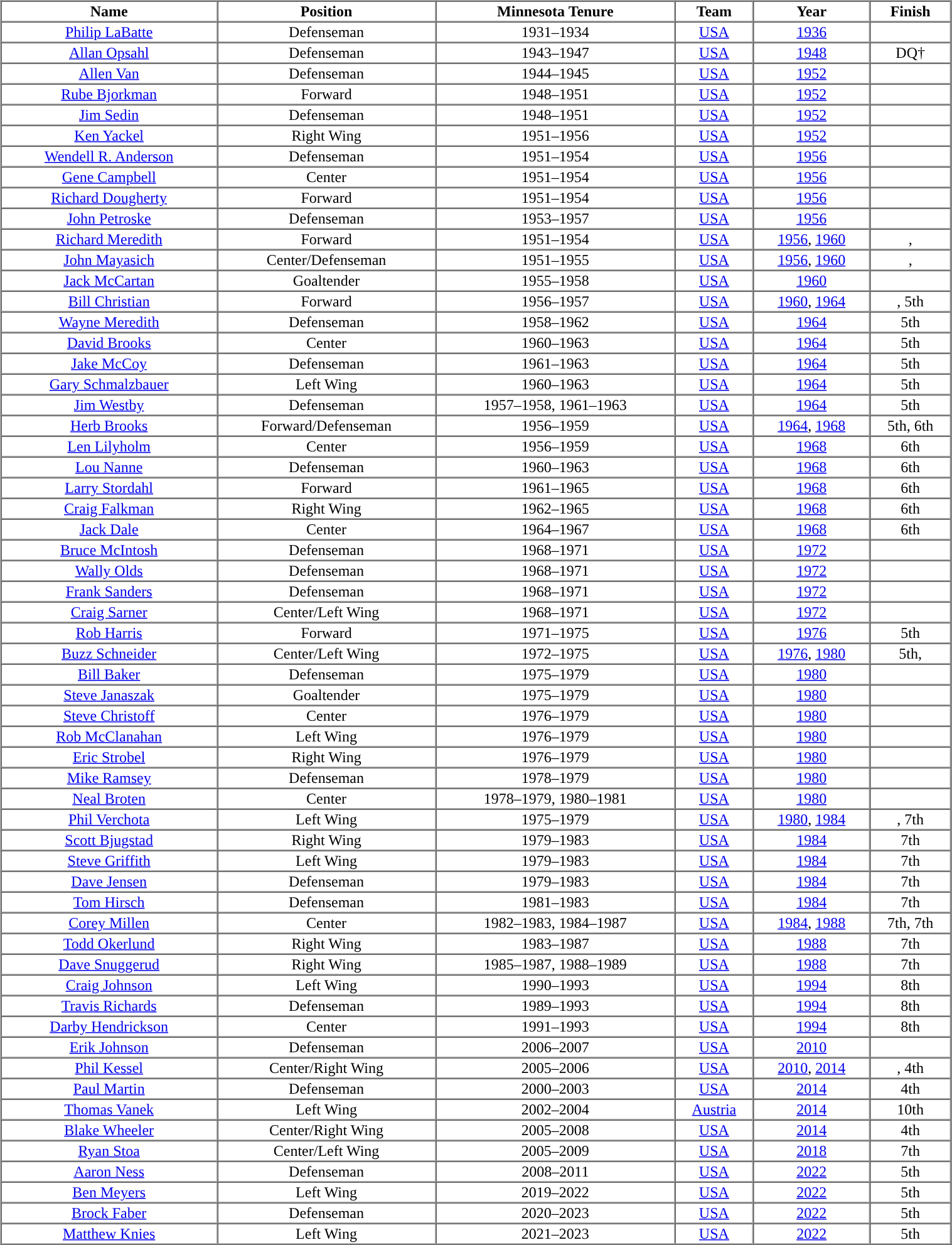<table cellpadding="1" border="1" cellspacing="0" width="80%">
<tr>
<th>Name</th>
<th>Position</th>
<th>Minnesota Tenure</th>
<th>Team</th>
<th>Year</th>
<th>Finish</th>
</tr>
<tr align="center">
<td><a href='#'>Philip LaBatte</a></td>
<td>Defenseman</td>
<td>1931–1934</td>
<td> <a href='#'>USA</a></td>
<td><a href='#'>1936</a></td>
<td></td>
</tr>
<tr align="center">
<td><a href='#'>Allan Opsahl</a></td>
<td>Defenseman</td>
<td>1943–1947</td>
<td> <a href='#'>USA</a></td>
<td><a href='#'>1948</a></td>
<td>DQ†</td>
</tr>
<tr align="center">
<td><a href='#'>Allen Van</a></td>
<td>Defenseman</td>
<td>1944–1945</td>
<td> <a href='#'>USA</a></td>
<td><a href='#'>1952</a></td>
<td></td>
</tr>
<tr align="center">
<td><a href='#'>Rube Bjorkman</a></td>
<td>Forward</td>
<td>1948–1951</td>
<td> <a href='#'>USA</a></td>
<td><a href='#'>1952</a></td>
<td></td>
</tr>
<tr align="center">
<td><a href='#'>Jim Sedin</a></td>
<td>Defenseman</td>
<td>1948–1951</td>
<td> <a href='#'>USA</a></td>
<td><a href='#'>1952</a></td>
<td></td>
</tr>
<tr align="center">
<td><a href='#'>Ken Yackel</a></td>
<td>Right Wing</td>
<td>1951–1956</td>
<td> <a href='#'>USA</a></td>
<td><a href='#'>1952</a></td>
<td></td>
</tr>
<tr align="center">
<td><a href='#'>Wendell R. Anderson</a></td>
<td>Defenseman</td>
<td>1951–1954</td>
<td> <a href='#'>USA</a></td>
<td><a href='#'>1956</a></td>
<td></td>
</tr>
<tr align="center">
<td><a href='#'>Gene Campbell</a></td>
<td>Center</td>
<td>1951–1954</td>
<td> <a href='#'>USA</a></td>
<td><a href='#'>1956</a></td>
<td></td>
</tr>
<tr align="center">
<td><a href='#'>Richard Dougherty</a></td>
<td>Forward</td>
<td>1951–1954</td>
<td> <a href='#'>USA</a></td>
<td><a href='#'>1956</a></td>
<td></td>
</tr>
<tr align="center">
<td><a href='#'>John Petroske</a></td>
<td>Defenseman</td>
<td>1953–1957</td>
<td> <a href='#'>USA</a></td>
<td><a href='#'>1956</a></td>
<td></td>
</tr>
<tr align="center">
<td><a href='#'>Richard Meredith</a></td>
<td>Forward</td>
<td>1951–1954</td>
<td> <a href='#'>USA</a></td>
<td><a href='#'>1956</a>, <a href='#'>1960</a></td>
<td>, </td>
</tr>
<tr align="center">
<td><a href='#'>John Mayasich</a></td>
<td>Center/Defenseman</td>
<td>1951–1955</td>
<td> <a href='#'>USA</a></td>
<td><a href='#'>1956</a>, <a href='#'>1960</a></td>
<td>, </td>
</tr>
<tr align="center">
<td><a href='#'>Jack McCartan</a></td>
<td>Goaltender</td>
<td>1955–1958</td>
<td> <a href='#'>USA</a></td>
<td><a href='#'>1960</a></td>
<td></td>
</tr>
<tr align="center">
<td><a href='#'>Bill Christian</a></td>
<td>Forward</td>
<td>1956–1957</td>
<td> <a href='#'>USA</a></td>
<td><a href='#'>1960</a>, <a href='#'>1964</a></td>
<td>, 5th</td>
</tr>
<tr align="center">
<td><a href='#'>Wayne Meredith</a></td>
<td>Defenseman</td>
<td>1958–1962</td>
<td> <a href='#'>USA</a></td>
<td><a href='#'>1964</a></td>
<td>5th</td>
</tr>
<tr align="center">
<td><a href='#'>David Brooks</a></td>
<td>Center</td>
<td>1960–1963</td>
<td> <a href='#'>USA</a></td>
<td><a href='#'>1964</a></td>
<td>5th</td>
</tr>
<tr align="center">
<td><a href='#'>Jake McCoy</a></td>
<td>Defenseman</td>
<td>1961–1963</td>
<td> <a href='#'>USA</a></td>
<td><a href='#'>1964</a></td>
<td>5th</td>
</tr>
<tr align="center">
<td><a href='#'>Gary Schmalzbauer</a></td>
<td>Left Wing</td>
<td>1960–1963</td>
<td> <a href='#'>USA</a></td>
<td><a href='#'>1964</a></td>
<td>5th</td>
</tr>
<tr align="center">
<td><a href='#'>Jim Westby</a></td>
<td>Defenseman</td>
<td>1957–1958, 1961–1963</td>
<td> <a href='#'>USA</a></td>
<td><a href='#'>1964</a></td>
<td>5th</td>
</tr>
<tr align="center">
<td><a href='#'>Herb Brooks</a></td>
<td>Forward/Defenseman</td>
<td>1956–1959</td>
<td> <a href='#'>USA</a></td>
<td><a href='#'>1964</a>, <a href='#'>1968</a></td>
<td>5th, 6th</td>
</tr>
<tr align="center">
<td><a href='#'>Len Lilyholm</a></td>
<td>Center</td>
<td>1956–1959</td>
<td> <a href='#'>USA</a></td>
<td><a href='#'>1968</a></td>
<td>6th</td>
</tr>
<tr align="center">
<td><a href='#'>Lou Nanne</a></td>
<td>Defenseman</td>
<td>1960–1963</td>
<td> <a href='#'>USA</a></td>
<td><a href='#'>1968</a></td>
<td>6th</td>
</tr>
<tr align="center">
<td><a href='#'>Larry Stordahl</a></td>
<td>Forward</td>
<td>1961–1965</td>
<td> <a href='#'>USA</a></td>
<td><a href='#'>1968</a></td>
<td>6th</td>
</tr>
<tr align="center">
<td><a href='#'>Craig Falkman</a></td>
<td>Right Wing</td>
<td>1962–1965</td>
<td> <a href='#'>USA</a></td>
<td><a href='#'>1968</a></td>
<td>6th</td>
</tr>
<tr align="center">
<td><a href='#'>Jack Dale</a></td>
<td>Center</td>
<td>1964–1967</td>
<td> <a href='#'>USA</a></td>
<td><a href='#'>1968</a></td>
<td>6th</td>
</tr>
<tr align="center">
<td><a href='#'>Bruce McIntosh</a></td>
<td>Defenseman</td>
<td>1968–1971</td>
<td> <a href='#'>USA</a></td>
<td><a href='#'>1972</a></td>
<td></td>
</tr>
<tr align="center">
<td><a href='#'>Wally Olds</a></td>
<td>Defenseman</td>
<td>1968–1971</td>
<td> <a href='#'>USA</a></td>
<td><a href='#'>1972</a></td>
<td></td>
</tr>
<tr align="center">
<td><a href='#'>Frank Sanders</a></td>
<td>Defenseman</td>
<td>1968–1971</td>
<td> <a href='#'>USA</a></td>
<td><a href='#'>1972</a></td>
<td></td>
</tr>
<tr align="center">
<td><a href='#'>Craig Sarner</a></td>
<td>Center/Left Wing</td>
<td>1968–1971</td>
<td> <a href='#'>USA</a></td>
<td><a href='#'>1972</a></td>
<td></td>
</tr>
<tr align="center">
<td><a href='#'>Rob Harris</a></td>
<td>Forward</td>
<td>1971–1975</td>
<td> <a href='#'>USA</a></td>
<td><a href='#'>1976</a></td>
<td>5th</td>
</tr>
<tr align="center">
<td><a href='#'>Buzz Schneider</a></td>
<td>Center/Left Wing</td>
<td>1972–1975</td>
<td> <a href='#'>USA</a></td>
<td><a href='#'>1976</a>, <a href='#'>1980</a></td>
<td>5th, </td>
</tr>
<tr align="center">
<td><a href='#'>Bill Baker</a></td>
<td>Defenseman</td>
<td>1975–1979</td>
<td> <a href='#'>USA</a></td>
<td><a href='#'>1980</a></td>
<td></td>
</tr>
<tr align="center">
<td><a href='#'>Steve Janaszak</a></td>
<td>Goaltender</td>
<td>1975–1979</td>
<td> <a href='#'>USA</a></td>
<td><a href='#'>1980</a></td>
<td></td>
</tr>
<tr align="center">
<td><a href='#'>Steve Christoff</a></td>
<td>Center</td>
<td>1976–1979</td>
<td> <a href='#'>USA</a></td>
<td><a href='#'>1980</a></td>
<td></td>
</tr>
<tr align="center">
<td><a href='#'>Rob McClanahan</a></td>
<td>Left Wing</td>
<td>1976–1979</td>
<td> <a href='#'>USA</a></td>
<td><a href='#'>1980</a></td>
<td></td>
</tr>
<tr align="center">
<td><a href='#'>Eric Strobel</a></td>
<td>Right Wing</td>
<td>1976–1979</td>
<td> <a href='#'>USA</a></td>
<td><a href='#'>1980</a></td>
<td></td>
</tr>
<tr align="center">
<td><a href='#'>Mike Ramsey</a></td>
<td>Defenseman</td>
<td>1978–1979</td>
<td> <a href='#'>USA</a></td>
<td><a href='#'>1980</a></td>
<td></td>
</tr>
<tr align="center">
<td><a href='#'>Neal Broten</a></td>
<td>Center</td>
<td>1978–1979, 1980–1981</td>
<td> <a href='#'>USA</a></td>
<td><a href='#'>1980</a></td>
<td></td>
</tr>
<tr align="center">
<td><a href='#'>Phil Verchota</a></td>
<td>Left Wing</td>
<td>1975–1979</td>
<td> <a href='#'>USA</a></td>
<td><a href='#'>1980</a>, <a href='#'>1984</a></td>
<td>, 7th</td>
</tr>
<tr align="center">
<td><a href='#'>Scott Bjugstad</a></td>
<td>Right Wing</td>
<td>1979–1983</td>
<td> <a href='#'>USA</a></td>
<td><a href='#'>1984</a></td>
<td>7th</td>
</tr>
<tr align="center">
<td><a href='#'>Steve Griffith</a></td>
<td>Left Wing</td>
<td>1979–1983</td>
<td> <a href='#'>USA</a></td>
<td><a href='#'>1984</a></td>
<td>7th</td>
</tr>
<tr align="center">
<td><a href='#'>Dave Jensen</a></td>
<td>Defenseman</td>
<td>1979–1983</td>
<td> <a href='#'>USA</a></td>
<td><a href='#'>1984</a></td>
<td>7th</td>
</tr>
<tr align="center">
<td><a href='#'>Tom Hirsch</a></td>
<td>Defenseman</td>
<td>1981–1983</td>
<td> <a href='#'>USA</a></td>
<td><a href='#'>1984</a></td>
<td>7th</td>
</tr>
<tr align="center">
<td><a href='#'>Corey Millen</a></td>
<td>Center</td>
<td>1982–1983, 1984–1987</td>
<td> <a href='#'>USA</a></td>
<td><a href='#'>1984</a>, <a href='#'>1988</a></td>
<td>7th, 7th</td>
</tr>
<tr align="center">
<td><a href='#'>Todd Okerlund</a></td>
<td>Right Wing</td>
<td>1983–1987</td>
<td> <a href='#'>USA</a></td>
<td><a href='#'>1988</a></td>
<td>7th</td>
</tr>
<tr align="center">
<td><a href='#'>Dave Snuggerud</a></td>
<td>Right Wing</td>
<td>1985–1987, 1988–1989</td>
<td> <a href='#'>USA</a></td>
<td><a href='#'>1988</a></td>
<td>7th</td>
</tr>
<tr align="center">
<td><a href='#'>Craig Johnson</a></td>
<td>Left Wing</td>
<td>1990–1993</td>
<td> <a href='#'>USA</a></td>
<td><a href='#'>1994</a></td>
<td>8th</td>
</tr>
<tr align="center">
<td><a href='#'>Travis Richards</a></td>
<td>Defenseman</td>
<td>1989–1993</td>
<td> <a href='#'>USA</a></td>
<td><a href='#'>1994</a></td>
<td>8th</td>
</tr>
<tr align="center">
<td><a href='#'>Darby Hendrickson</a></td>
<td>Center</td>
<td>1991–1993</td>
<td> <a href='#'>USA</a></td>
<td><a href='#'>1994</a></td>
<td>8th</td>
</tr>
<tr align="center">
<td><a href='#'>Erik Johnson</a></td>
<td>Defenseman</td>
<td>2006–2007</td>
<td> <a href='#'>USA</a></td>
<td><a href='#'>2010</a></td>
<td></td>
</tr>
<tr align="center">
<td><a href='#'>Phil Kessel</a></td>
<td>Center/Right Wing</td>
<td>2005–2006</td>
<td> <a href='#'>USA</a></td>
<td><a href='#'>2010</a>, <a href='#'>2014</a></td>
<td>, 4th</td>
</tr>
<tr align="center">
<td><a href='#'>Paul Martin</a></td>
<td>Defenseman</td>
<td>2000–2003</td>
<td> <a href='#'>USA</a></td>
<td><a href='#'>2014</a></td>
<td>4th</td>
</tr>
<tr align="center">
<td><a href='#'>Thomas Vanek</a></td>
<td>Left Wing</td>
<td>2002–2004</td>
<td> <a href='#'>Austria</a></td>
<td><a href='#'>2014</a></td>
<td>10th</td>
</tr>
<tr align="center">
<td><a href='#'>Blake Wheeler</a></td>
<td>Center/Right Wing</td>
<td>2005–2008</td>
<td> <a href='#'>USA</a></td>
<td><a href='#'>2014</a></td>
<td>4th</td>
</tr>
<tr align="center">
<td><a href='#'>Ryan Stoa</a></td>
<td>Center/Left Wing</td>
<td>2005–2009</td>
<td> <a href='#'>USA</a></td>
<td><a href='#'>2018</a></td>
<td>7th</td>
</tr>
<tr align="center">
<td><a href='#'>Aaron Ness</a></td>
<td>Defenseman</td>
<td>2008–2011</td>
<td> <a href='#'>USA</a></td>
<td><a href='#'>2022</a></td>
<td>5th</td>
</tr>
<tr align="center">
<td><a href='#'>Ben Meyers</a></td>
<td>Left Wing</td>
<td>2019–2022</td>
<td> <a href='#'>USA</a></td>
<td><a href='#'>2022</a></td>
<td>5th</td>
</tr>
<tr align="center">
<td><a href='#'>Brock Faber</a></td>
<td>Defenseman</td>
<td>2020–2023</td>
<td> <a href='#'>USA</a></td>
<td><a href='#'>2022</a></td>
<td>5th</td>
</tr>
<tr align="center">
<td><a href='#'>Matthew Knies</a></td>
<td>Left Wing</td>
<td>2021–2023</td>
<td> <a href='#'>USA</a></td>
<td><a href='#'>2022</a></td>
<td>5th</td>
</tr>
<tr align="center">
</tr>
</table>
